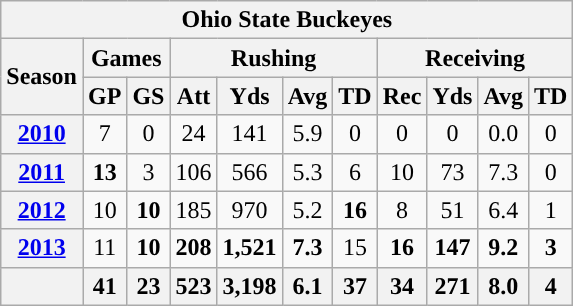<table class="wikitable" style="text-align:center;">
<tr>
<th colspan="15">Ohio State Buckeyes</th>
</tr>
<tr>
<th rowspan="2">Season</th>
<th colspan="2">Games</th>
<th colspan="4">Rushing</th>
<th colspan="4">Receiving</th>
</tr>
<tr>
<th>GP</th>
<th>GS</th>
<th>Att</th>
<th>Yds</th>
<th>Avg</th>
<th>TD</th>
<th>Rec</th>
<th>Yds</th>
<th>Avg</th>
<th>TD</th>
</tr>
<tr>
<th><a href='#'>2010</a></th>
<td>7</td>
<td>0</td>
<td>24</td>
<td>141</td>
<td>5.9</td>
<td>0</td>
<td>0</td>
<td>0</td>
<td>0.0</td>
<td>0</td>
</tr>
<tr>
<th><a href='#'>2011</a></th>
<td><strong>13</strong></td>
<td>3</td>
<td>106</td>
<td>566</td>
<td>5.3</td>
<td>6</td>
<td>10</td>
<td>73</td>
<td>7.3</td>
<td>0</td>
</tr>
<tr>
<th><a href='#'>2012</a></th>
<td>10</td>
<td><strong>10</strong></td>
<td>185</td>
<td>970</td>
<td>5.2</td>
<td><strong>16</strong></td>
<td>8</td>
<td>51</td>
<td>6.4</td>
<td>1</td>
</tr>
<tr>
<th><a href='#'>2013</a></th>
<td>11</td>
<td><strong>10</strong></td>
<td><strong>208</strong></td>
<td><strong>1,521</strong></td>
<td><strong>7.3</strong></td>
<td>15</td>
<td><strong>16</strong></td>
<td><strong>147</strong></td>
<td><strong>9.2</strong></td>
<td><strong>3</strong></td>
</tr>
<tr>
<th></th>
<th>41</th>
<th>23</th>
<th>523</th>
<th>3,198</th>
<th>6.1</th>
<th>37</th>
<th>34</th>
<th>271</th>
<th>8.0</th>
<th>4</th>
</tr>
</table>
